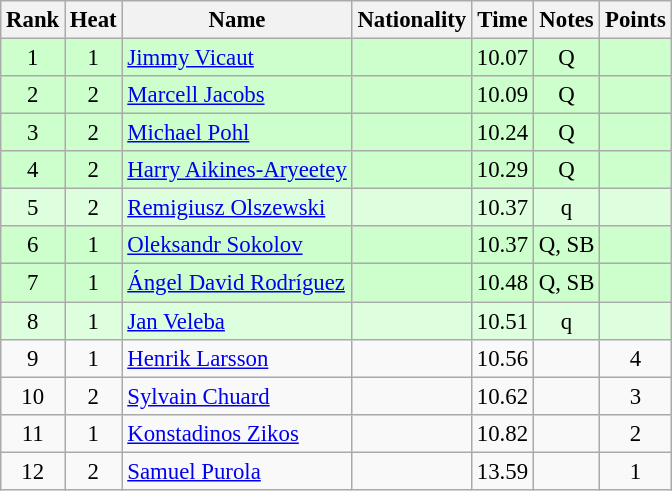<table class="wikitable sortable" style="text-align:center; font-size:95%">
<tr>
<th>Rank</th>
<th>Heat</th>
<th>Name</th>
<th>Nationality</th>
<th>Time</th>
<th>Notes</th>
<th>Points</th>
</tr>
<tr bgcolor=ccffcc>
<td>1</td>
<td>1</td>
<td align=left><a href='#'>Jimmy Vicaut</a></td>
<td align=left></td>
<td>10.07</td>
<td>Q</td>
<td></td>
</tr>
<tr bgcolor=ccffcc>
<td>2</td>
<td>2</td>
<td align=left><a href='#'>Marcell Jacobs</a></td>
<td align=left></td>
<td>10.09</td>
<td>Q</td>
<td></td>
</tr>
<tr bgcolor=ccffcc>
<td>3</td>
<td>2</td>
<td align=left><a href='#'>Michael Pohl</a></td>
<td align=left></td>
<td>10.24</td>
<td>Q</td>
<td></td>
</tr>
<tr bgcolor=ccffcc>
<td>4</td>
<td>2</td>
<td align=left><a href='#'>Harry Aikines-Aryeetey</a></td>
<td align=left></td>
<td>10.29</td>
<td>Q</td>
<td></td>
</tr>
<tr bgcolor=ddffdd>
<td>5</td>
<td>2</td>
<td align=left><a href='#'>Remigiusz Olszewski</a></td>
<td align=left></td>
<td>10.37</td>
<td>q</td>
<td></td>
</tr>
<tr bgcolor=ccffcc>
<td>6</td>
<td>1</td>
<td align=left><a href='#'>Oleksandr Sokolov</a></td>
<td align=left></td>
<td>10.37</td>
<td>Q, SB</td>
<td></td>
</tr>
<tr bgcolor=ccffcc>
<td>7</td>
<td>1</td>
<td align=left><a href='#'>Ángel David Rodríguez</a></td>
<td align=left></td>
<td>10.48</td>
<td>Q, SB</td>
<td></td>
</tr>
<tr bgcolor=ddffdd>
<td>8</td>
<td>1</td>
<td align=left><a href='#'>Jan Veleba</a></td>
<td align=left></td>
<td>10.51</td>
<td>q</td>
<td></td>
</tr>
<tr>
<td>9</td>
<td>1</td>
<td align=left><a href='#'>Henrik Larsson</a></td>
<td align=left></td>
<td>10.56</td>
<td></td>
<td>4</td>
</tr>
<tr>
<td>10</td>
<td>2</td>
<td align=left><a href='#'>Sylvain Chuard</a></td>
<td align=left></td>
<td>10.62</td>
<td></td>
<td>3</td>
</tr>
<tr>
<td>11</td>
<td>1</td>
<td align=left><a href='#'>Konstadinos Zikos</a></td>
<td align=left></td>
<td>10.82</td>
<td></td>
<td>2</td>
</tr>
<tr>
<td>12</td>
<td>2</td>
<td align=left><a href='#'>Samuel Purola</a></td>
<td align=left></td>
<td>13.59</td>
<td></td>
<td>1</td>
</tr>
</table>
